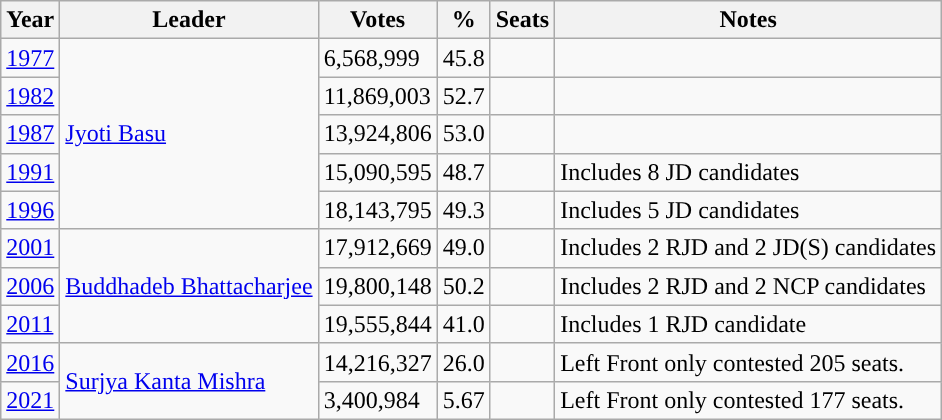<table class="wikitable plainrowheaders sortable">
<tr>
<th Style="background-color:">Year</th>
<th Style="background-color:">Leader</th>
<th Style="background-color:">Votes</th>
<th Style="background-color:">%</th>
<th Style="background-color:">Seats</th>
<th Style="background-color:">Notes</th>
</tr>
<tr>
<td><a href='#'>1977</a></td>
<td rowspan=5><a href='#'>Jyoti Basu</a></td>
<td>6,568,999</td>
<td>45.8</td>
<td></td>
<td></td>
</tr>
<tr>
<td><a href='#'>1982</a></td>
<td>11,869,003</td>
<td>52.7</td>
<td></td>
<td></td>
</tr>
<tr>
<td><a href='#'>1987</a></td>
<td>13,924,806</td>
<td>53.0</td>
<td></td>
<td></td>
</tr>
<tr>
<td><a href='#'>1991</a></td>
<td>15,090,595</td>
<td>48.7</td>
<td></td>
<td>Includes 8 JD candidates</td>
</tr>
<tr>
<td><a href='#'>1996</a></td>
<td>18,143,795</td>
<td>49.3</td>
<td></td>
<td>Includes 5 JD candidates</td>
</tr>
<tr>
<td><a href='#'>2001</a></td>
<td rowspan=3><a href='#'>Buddhadeb Bhattacharjee</a></td>
<td>17,912,669</td>
<td>49.0</td>
<td></td>
<td>Includes 2 RJD and 2 JD(S) candidates</td>
</tr>
<tr>
<td><a href='#'>2006</a></td>
<td>19,800,148</td>
<td>50.2</td>
<td></td>
<td>Includes 2 RJD and 2 NCP candidates</td>
</tr>
<tr>
<td><a href='#'>2011</a></td>
<td>19,555,844</td>
<td>41.0</td>
<td></td>
<td>Includes 1 RJD candidate</td>
</tr>
<tr>
<td><a href='#'>2016</a></td>
<td rowspan=2><a href='#'>Surjya Kanta Mishra</a></td>
<td>14,216,327</td>
<td>26.0</td>
<td></td>
<td>Left Front only contested 205 seats.</td>
</tr>
<tr>
<td><a href='#'>2021</a></td>
<td>3,400,984</td>
<td>5.67</td>
<td></td>
<td>Left Front only contested 177 seats.</td>
</tr>
</table>
